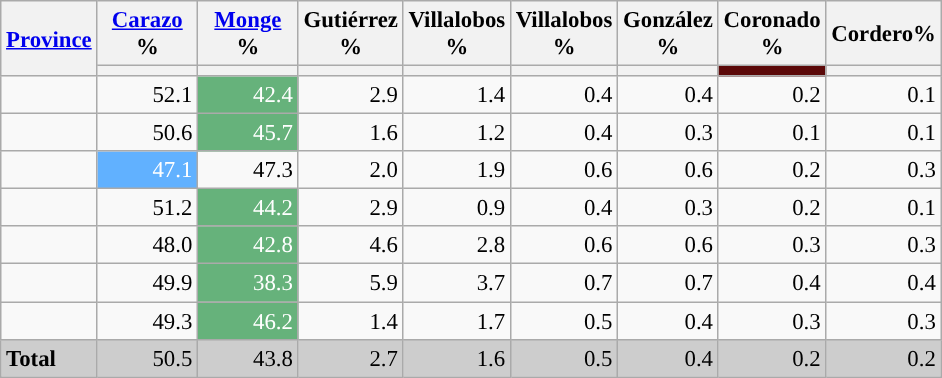<table class="wikitable sortable" style="text-align:right; font-size:95%">
<tr>
<th rowspan=2><a href='#'>Province</a></th>
<th width=60px><a href='#'>Carazo</a> %</th>
<th width=60px><a href='#'>Monge</a> %</th>
<th width=60px>Gutiérrez %</th>
<th width=60px>Villalobos %</th>
<th width=60px>Villalobos %</th>
<th width=60px>González %</th>
<th width=60px>Coronado %</th>
<th width=60px>Cordero%</th>
</tr>
<tr>
<th style="background:"></th>
<th style="background:"></th>
<th style="background:"></th>
<th style="background:"></th>
<th style="background:"></th>
<th style="background:"></th>
<th style="background:#5C0909"></th>
<th style="background:"></th>
</tr>
<tr>
<td align="left"></td>
<td style="background:">52.1</td>
<td style="background:#66B27B; color:white;">42.4</td>
<td>2.9</td>
<td>1.4</td>
<td>0.4</td>
<td>0.4</td>
<td>0.2</td>
<td>0.1</td>
</tr>
<tr>
<td align="left"></td>
<td style="background:">50.6</td>
<td style="background:#66B27B; color:white;">45.7</td>
<td>1.6</td>
<td>1.2</td>
<td>0.4</td>
<td>0.3</td>
<td>0.1</td>
<td>0.1</td>
</tr>
<tr>
<td align="left"></td>
<td style="background:#61b1ff; color:white;">47.1</td>
<td style="background:">47.3</td>
<td>2.0</td>
<td>1.9</td>
<td>0.6</td>
<td>0.6</td>
<td>0.2</td>
<td>0.3</td>
</tr>
<tr>
<td align="left"></td>
<td style="background:">51.2</td>
<td style="background:#66B27B; color:white;">44.2</td>
<td>2.9</td>
<td>0.9</td>
<td>0.4</td>
<td>0.3</td>
<td>0.2</td>
<td>0.1</td>
</tr>
<tr>
<td align="left"></td>
<td style="background:">48.0</td>
<td style="background:#66B27B; color:white;">42.8</td>
<td>4.6</td>
<td>2.8</td>
<td>0.6</td>
<td>0.6</td>
<td>0.3</td>
<td>0.3</td>
</tr>
<tr>
<td align="left"></td>
<td style="background:">49.9</td>
<td style="background:#66B27B; color:white;">38.3</td>
<td>5.9</td>
<td>3.7</td>
<td>0.7</td>
<td>0.7</td>
<td>0.4</td>
<td>0.4</td>
</tr>
<tr>
<td align="left"></td>
<td style="background:">49.3</td>
<td style="background:#66B27B; color:white;">46.2</td>
<td>1.4</td>
<td>1.7</td>
<td>0.5</td>
<td>0.4</td>
<td>0.3</td>
<td>0.3</td>
</tr>
<tr style="background:#CDCDCD;">
<td align="left"><strong>Total</strong></td>
<td style="background:">50.5</td>
<td>43.8</td>
<td>2.7</td>
<td>1.6</td>
<td>0.5</td>
<td>0.4</td>
<td>0.2</td>
<td>0.2</td>
</tr>
</table>
